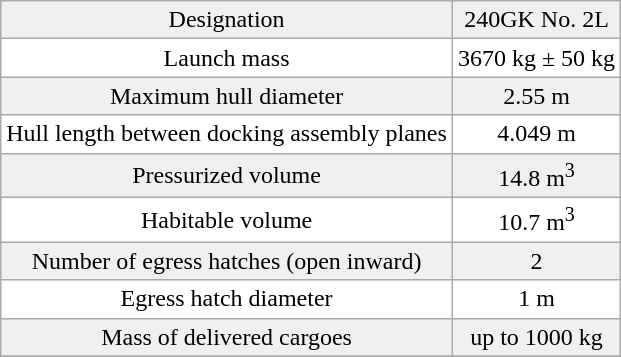<table class="wikitable" style="text-align:center; font-size:100%">
<tr>
<td align=center style="background:#f0f0f0;">Designation</td>
<td align=center style="background:#f0f0f0;">240GK No. 2L</td>
</tr>
<tr>
<td align=center style="background:#ffffff;">Launch mass</td>
<td align=center style="background:#ffffff;">3670 kg ± 50 kg</td>
</tr>
<tr>
<td align=center style="background:#f0f0f0;">Maximum hull diameter</td>
<td align=center style="background:#f0f0f0;">2.55 m</td>
</tr>
<tr>
<td align=center style="background:#ffffff;">Hull length between docking assembly planes</td>
<td align=center style="background:#ffffff;">4.049 m</td>
</tr>
<tr>
<td align=center style="background:#f0f0f0;">Pressurized volume</td>
<td align=center style="background:#f0f0f0;">14.8 m<sup>3</sup></td>
</tr>
<tr>
<td align=center style="background:#ffffff;">Habitable volume</td>
<td align=center style="background:#ffffff;">10.7 m<sup>3</sup></td>
</tr>
<tr>
<td align=center style="background:#f0f0f0;">Number of egress hatches (open inward)</td>
<td align=center style="background:#f0f0f0;">2</td>
</tr>
<tr>
<td align=center style="background:#ffffff;">Egress hatch diameter</td>
<td align=center style="background:#ffffff;">1 m</td>
</tr>
<tr>
<td align=center style="background:#f0f0f0;">Mass of delivered cargoes</td>
<td align=center style="background:#f0f0f0;">up to 1000 kg</td>
</tr>
<tr>
</tr>
</table>
